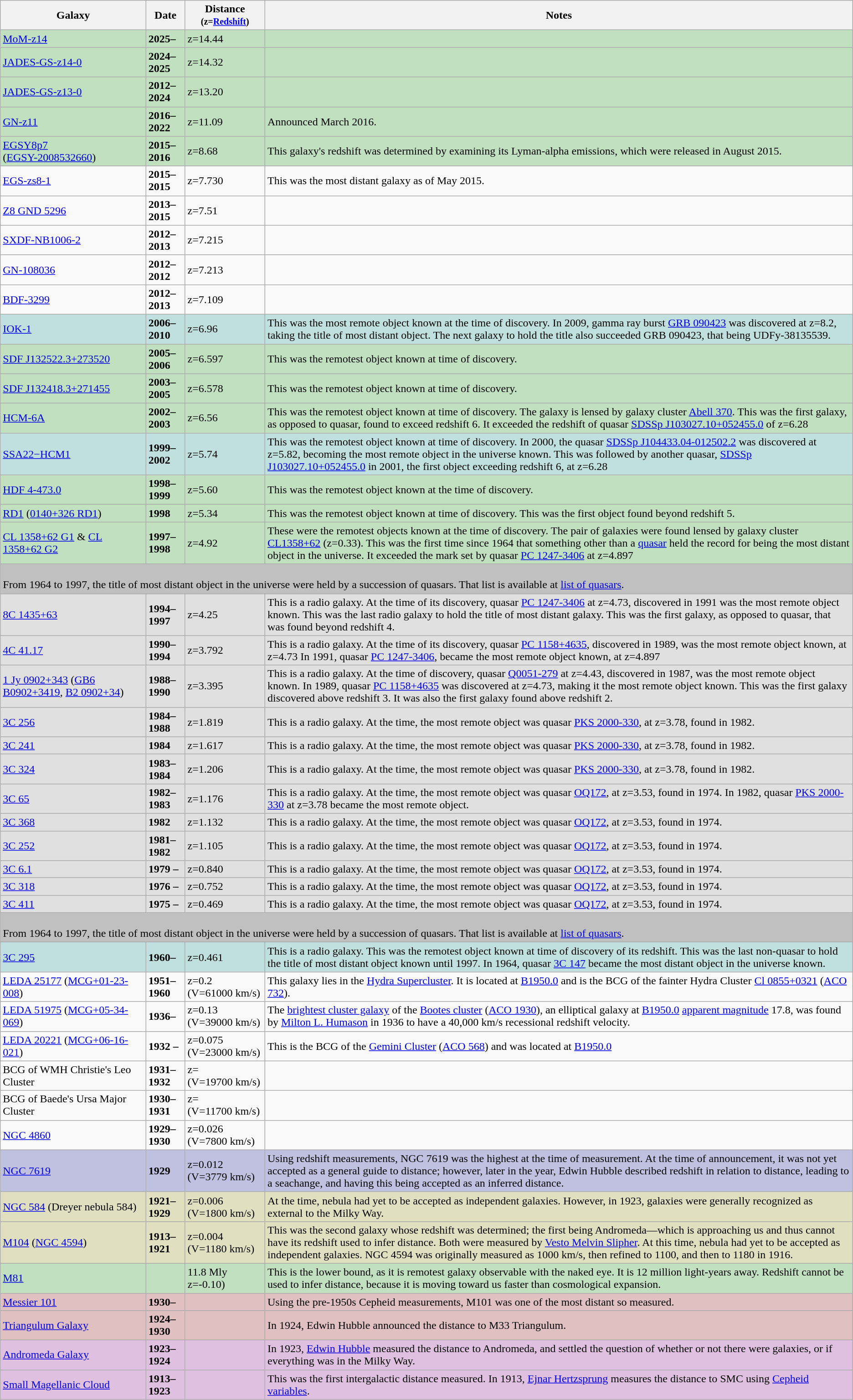<table class="wikitable">
<tr>
<th>Galaxy</th>
<th>Date</th>
<th>Distance<br><small>(z=<a href='#'>Redshift</a>)</small></th>
<th>Notes</th>
</tr>
<tr style="background:#c0e0c0;" >
<td><a href='#'>MoM-z14</a></td>
<td><strong>2025– </strong></td>
<td>z=14.44</td>
<td></td>
</tr>
<tr style="background:#c0e0c0;" >
<td><a href='#'>JADES-GS-z14-0</a></td>
<td><strong>2024–2025</strong></td>
<td>z=14.32</td>
<td></td>
</tr>
<tr style="background:#c0e0c0;" >
<td><a href='#'>JADES-GS-z13-0</a></td>
<td><strong>2012–2024</strong></td>
<td>z=13.20</td>
<td></td>
</tr>
<tr style="background:#c0e0c0;" >
<td><a href='#'>GN-z11</a></td>
<td><strong>2016–2022</strong></td>
<td>z=11.09</td>
<td>Announced March 2016.</td>
</tr>
<tr style="background:#c0e0c0;" >
<td><a href='#'>EGSY8p7</a><br>(<a href='#'>EGSY-2008532660</a>)</td>
<td><strong>2015–2016</strong></td>
<td>z=8.68</td>
<td>This galaxy's redshift was determined by examining its Lyman-alpha emissions, which were released in August 2015.</td>
</tr>
<tr>
<td><a href='#'>EGS-zs8-1</a></td>
<td><strong>2015–2015</strong></td>
<td>z=7.730</td>
<td>This was the most distant galaxy as of May 2015.</td>
</tr>
<tr>
<td><a href='#'>Z8 GND 5296</a></td>
<td><strong>2013–2015</strong></td>
<td>z=7.51</td>
<td></td>
</tr>
<tr>
<td><a href='#'>SXDF-NB1006-2</a></td>
<td><strong>2012–2013</strong></td>
<td>z=7.215</td>
<td></td>
</tr>
<tr>
<td><a href='#'>GN-108036</a></td>
<td><strong>2012–2012</strong></td>
<td>z=7.213</td>
<td></td>
</tr>
<tr>
<td><a href='#'>BDF-3299</a></td>
<td><strong>2012–2013</strong></td>
<td>z=7.109</td>
<td></td>
</tr>
<tr style="background:#c0e0e0;">
<td><a href='#'>IOK-1</a></td>
<td><strong>2006–2010</strong></td>
<td>z=6.96</td>
<td>This was the most remote object known at the time of discovery. In 2009, gamma ray burst <a href='#'>GRB 090423</a> was discovered at z=8.2, taking the title of most distant object. The next galaxy to hold the title also succeeded GRB 090423, that being UDFy-38135539.</td>
</tr>
<tr style="background:#c0e0c0;" >
<td><a href='#'>SDF J132522.3+273520</a></td>
<td><strong>2005–2006</strong></td>
<td>z=6.597</td>
<td>This was the remotest object known at time of discovery.</td>
</tr>
<tr style="background:#c0e0c0;" >
<td><a href='#'>SDF J132418.3+271455</a></td>
<td><strong>2003–2005</strong></td>
<td>z=6.578</td>
<td>This was the remotest object known at time of discovery.</td>
</tr>
<tr style="background:#c0e0c0;" >
<td><a href='#'>HCM-6A</a></td>
<td><strong>2002–2003</strong></td>
<td>z=6.56</td>
<td>This was the remotest object known at time of discovery. The galaxy is lensed by galaxy cluster <a href='#'>Abell 370</a>. This was the first galaxy, as opposed to quasar, found to exceed redshift 6. It exceeded the redshift of quasar <a href='#'>SDSSp J103027.10+052455.0</a> of z=6.28</td>
</tr>
<tr style="background:#c0e0e0;">
<td><a href='#'>SSA22−HCM1</a></td>
<td><strong>1999–2002</strong></td>
<td>z=5.74</td>
<td>This was the remotest object known at time of discovery. In 2000, the quasar <a href='#'>SDSSp J104433.04-012502.2</a> was discovered at z=5.82, becoming the most remote object in the universe known. This was followed by another quasar, <a href='#'>SDSSp J103027.10+052455.0</a> in 2001, the first object exceeding redshift 6, at z=6.28</td>
</tr>
<tr style="background:#c0e0c0;" >
<td><a href='#'>HDF 4-473.0</a></td>
<td><strong>1998–1999</strong></td>
<td>z=5.60</td>
<td>This was the remotest object known at the time of discovery.</td>
</tr>
<tr style="background:#c0e0c0;" >
<td><a href='#'>RD1</a> (<a href='#'>0140+326 RD1</a>)</td>
<td><strong>1998</strong></td>
<td>z=5.34</td>
<td>This was the remotest object known at time of discovery. This was the first object found beyond redshift 5.</td>
</tr>
<tr style="background:#c0e0c0;" >
<td><a href='#'>CL 1358+62 G1</a> & <a href='#'>CL 1358+62 G2</a></td>
<td><strong>1997–1998</strong></td>
<td>z=4.92</td>
<td>These were the remotest objects known at the time of discovery. The pair of galaxies were found lensed by galaxy cluster <a href='#'>CL1358+62</a> (z=0.33). This was the first time since 1964 that something other than a <a href='#'>quasar</a> held the record for being the most distant object in the universe. It exceeded the mark set by quasar <a href='#'>PC 1247-3406</a> at z=4.897</td>
</tr>
<tr>
<td colspan=4 bgcolor=#c0c0c0><br>From 1964 to 1997, the title of most distant object in the universe were held by a succession of quasars. That list is available at <a href='#'>list of quasars</a>.</td>
</tr>
<tr style="background:#e0e0e0;">
<td><a href='#'>8C 1435+63</a></td>
<td><strong>1994–1997</strong></td>
<td>z=4.25</td>
<td>This is a radio galaxy. At the time of its discovery, quasar <a href='#'>PC 1247-3406</a> at z=4.73, discovered in 1991 was the most remote object known. This was the last radio galaxy to hold the title of most distant galaxy. This was the first galaxy, as opposed to quasar, that was found beyond redshift 4.</td>
</tr>
<tr style="background:#e0e0e0;">
<td><a href='#'>4C 41.17</a></td>
<td><strong>1990–1994</strong></td>
<td>z=3.792</td>
<td>This is a radio galaxy. At the time of its discovery, quasar <a href='#'>PC 1158+4635</a>, discovered in 1989, was the most remote object known, at z=4.73 In 1991, quasar <a href='#'>PC 1247-3406</a>, became the most remote object known, at z=4.897</td>
</tr>
<tr style="background:#e0e0e0;">
<td><a href='#'>1 Jy 0902+343</a> (<a href='#'>GB6 B0902+3419</a>, <a href='#'>B2 0902+34</a>)</td>
<td><strong>1988–1990</strong></td>
<td>z=3.395</td>
<td>This is a radio galaxy. At the time of discovery, quasar <a href='#'>Q0051-279</a> at z=4.43, discovered in 1987, was the most remote object known. In 1989, quasar <a href='#'>PC 1158+4635</a> was discovered at z=4.73, making it the most remote object known. This was the first galaxy discovered above redshift 3. It was also the first galaxy found above redshift 2.</td>
</tr>
<tr style="background:#e0e0e0;">
<td><a href='#'>3C 256</a></td>
<td><strong>1984–1988</strong></td>
<td>z=1.819</td>
<td>This is a radio galaxy. At the time, the most remote object was quasar <a href='#'>PKS 2000-330</a>, at z=3.78, found in 1982.</td>
</tr>
<tr style="background:#e0e0e0;">
<td><a href='#'>3C 241</a></td>
<td><strong>1984</strong></td>
<td>z=1.617</td>
<td>This is a radio galaxy. At the time, the most remote object was quasar <a href='#'>PKS 2000-330</a>, at z=3.78, found in 1982.</td>
</tr>
<tr style="background:#e0e0e0;">
<td><a href='#'>3C 324</a></td>
<td><strong>1983–1984</strong></td>
<td>z=1.206</td>
<td>This is a radio galaxy. At the time, the most remote object was quasar <a href='#'>PKS 2000-330</a>, at z=3.78, found in 1982.</td>
</tr>
<tr style="background:#e0e0e0;">
<td><a href='#'>3C 65</a></td>
<td><strong>1982–1983</strong></td>
<td>z=1.176</td>
<td>This is a radio galaxy. At the time, the most remote object was quasar <a href='#'>OQ172</a>, at z=3.53, found in 1974. In 1982, quasar <a href='#'>PKS 2000-330</a> at z=3.78 became the most remote object.</td>
</tr>
<tr style="background:#e0e0e0;">
<td><a href='#'>3C 368</a></td>
<td><strong>1982</strong></td>
<td>z=1.132</td>
<td>This is a radio galaxy. At the time, the most remote object was quasar <a href='#'>OQ172</a>, at z=3.53, found in 1974.</td>
</tr>
<tr style="background:#e0e0e0;">
<td><a href='#'>3C 252</a></td>
<td><strong>1981–1982</strong></td>
<td>z=1.105</td>
<td>This is a radio galaxy. At the time, the most remote object was quasar <a href='#'>OQ172</a>, at z=3.53, found in 1974.</td>
</tr>
<tr style="background:#e0e0e0;">
<td><a href='#'>3C 6.1</a></td>
<td><strong>1979 –</strong></td>
<td>z=0.840</td>
<td>This is a radio galaxy. At the time, the most remote object was quasar <a href='#'>OQ172</a>, at z=3.53, found in 1974.</td>
</tr>
<tr style="background:#e0e0e0;">
<td><a href='#'>3C 318</a></td>
<td><strong>1976 –</strong></td>
<td>z=0.752</td>
<td>This is a radio galaxy. At the time, the most remote object was quasar <a href='#'>OQ172</a>, at z=3.53, found in 1974.</td>
</tr>
<tr style="background:#e0e0e0;">
<td><a href='#'>3C 411</a></td>
<td><strong>1975 –</strong></td>
<td>z=0.469</td>
<td>This is a radio galaxy. At the time, the most remote object was quasar <a href='#'>OQ172</a>, at z=3.53, found in 1974.</td>
</tr>
<tr>
<td colspan=4 bgcolor=#c0c0c0><br>From 1964 to 1997, the title of most distant object in the universe were held by a succession of quasars. That list is available at <a href='#'>list of quasars</a>.</td>
</tr>
<tr style="background:#c0e0e0;">
<td><a href='#'>3C 295</a></td>
<td><strong>1960–</strong></td>
<td>z=0.461</td>
<td>This is a radio galaxy. This was the remotest object known at time of discovery of its redshift. This was the last non-quasar to hold the title of most distant object known until 1997. In 1964, quasar <a href='#'>3C 147</a> became the most distant object in the universe known.</td>
</tr>
<tr>
<td><a href='#'>LEDA 25177</a> (<a href='#'>MCG+01-23-008</a>)</td>
<td><strong>1951–1960</strong></td>
<td>z=0.2<br>(V=61000 km/s)</td>
<td>This galaxy lies in the <a href='#'>Hydra Supercluster</a>. It is located at <a href='#'>B1950.0</a>   and is the BCG of the fainter Hydra Cluster <a href='#'>Cl 0855+0321</a> (<a href='#'>ACO 732</a>).</td>
</tr>
<tr>
<td><a href='#'>LEDA 51975</a> (<a href='#'>MCG+05-34-069</a>)</td>
<td><strong>1936–</strong></td>
<td>z=0.13<br>(V=39000 km/s)</td>
<td>The <a href='#'>brightest cluster galaxy</a> of the <a href='#'>Bootes cluster</a> (<a href='#'>ACO 1930</a>), an elliptical galaxy at <a href='#'>B1950.0</a>   <a href='#'>apparent magnitude</a> 17.8, was found by <a href='#'>Milton L. Humason</a> in 1936 to have a 40,000 km/s recessional redshift velocity.</td>
</tr>
<tr>
<td><a href='#'>LEDA 20221</a> (<a href='#'>MCG+06-16-021</a>)</td>
<td><strong>1932 –</strong></td>
<td>z=0.075<br>(V=23000 km/s)</td>
<td>This is the BCG of the <a href='#'>Gemini Cluster</a> (<a href='#'>ACO 568</a>) and was located at <a href='#'>B1950.0</a>  </td>
</tr>
<tr>
<td>BCG of WMH Christie's Leo Cluster</td>
<td><strong>1931–1932</strong></td>
<td>z=<br>(V=19700 km/s)</td>
<td></td>
</tr>
<tr>
<td>BCG of Baede's Ursa Major Cluster</td>
<td><strong>1930–1931</strong></td>
<td>z=<br>(V=11700 km/s)</td>
<td></td>
</tr>
<tr>
<td><a href='#'>NGC 4860</a></td>
<td><strong>1929–1930</strong></td>
<td>z=0.026<br>(V=7800 km/s)</td>
<td></td>
</tr>
<tr style="background:#c0c0e0;">
<td><a href='#'>NGC 7619</a></td>
<td><strong>1929</strong></td>
<td>z=0.012<br>(V=3779 km/s)</td>
<td>Using redshift measurements, NGC 7619 was the highest at the time of measurement. At the time of announcement, it was not yet accepted as a general guide to distance; however, later in the year, Edwin Hubble described redshift in relation to distance, leading to a seachange, and having this being accepted as an inferred distance.</td>
</tr>
<tr style="background:#e0e0c0;">
<td><a href='#'>NGC 584</a> (Dreyer nebula 584)</td>
<td><strong>1921–1929</strong></td>
<td>z=0.006<br>(V=1800 km/s)</td>
<td>At the time, nebula had yet to be accepted as independent galaxies. However, in 1923, galaxies were generally recognized as external to the Milky Way.</td>
</tr>
<tr style="background:#e0e0c0;">
<td><a href='#'>M104</a> (<a href='#'>NGC 4594</a>)</td>
<td><strong>1913–1921</strong></td>
<td>z=0.004<br>(V=1180 km/s)</td>
<td>This was the second galaxy whose redshift was determined; the first being Andromeda—which is approaching us and thus cannot have its redshift used to infer distance. Both were measured by <a href='#'>Vesto Melvin Slipher</a>. At this time, nebula had yet to be accepted as independent galaxies. NGC 4594 was originally measured as 1000 km/s, then refined to 1100, and then to 1180 in 1916.</td>
</tr>
<tr style="background:#c0e0c0;">
<td><a href='#'>M81</a></td>
<td></td>
<td>11.8 Mly z=-0.10)</td>
<td>This is the lower bound, as it is remotest galaxy observable with the naked eye. It is 12 million light-years away. Redshift cannot be used to infer distance, because it is moving toward us faster than cosmological expansion.</td>
</tr>
<tr style="background:#e0c0c0;">
<td><a href='#'>Messier 101</a></td>
<td><strong>1930–</strong></td>
<td></td>
<td>Using the pre-1950s Cepheid measurements, M101 was one of the most distant so measured.</td>
</tr>
<tr style="background:#e0c0c0;">
<td><a href='#'>Triangulum Galaxy</a></td>
<td><strong>1924–1930</strong></td>
<td></td>
<td>In 1924, Edwin Hubble announced the distance to M33 Triangulum.</td>
</tr>
<tr style="background:#e0c0e0;">
<td><a href='#'>Andromeda Galaxy</a></td>
<td><strong>1923–1924</strong></td>
<td></td>
<td>In 1923, <a href='#'>Edwin Hubble</a> measured the distance to Andromeda, and settled the question of whether or not there were galaxies, or if everything was in the Milky Way.</td>
</tr>
<tr style="background:#e0c0e0;">
<td><a href='#'>Small Magellanic Cloud</a></td>
<td><strong>1913–1923</strong></td>
<td></td>
<td>This was the first intergalactic distance measured. In 1913, <a href='#'>Ejnar Hertzsprung</a> measures the distance to SMC using <a href='#'>Cepheid variables</a>.</td>
</tr>
</table>
